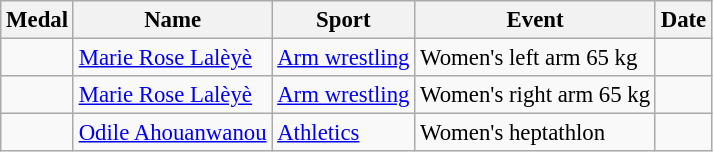<table class="wikitable sortable" style="font-size:95%">
<tr>
<th>Medal</th>
<th>Name</th>
<th>Sport</th>
<th>Event</th>
<th>Date</th>
</tr>
<tr>
<td></td>
<td><a href='#'>Marie Rose Lalèyè</a></td>
<td><a href='#'>Arm wrestling</a></td>
<td>Women's left arm 65 kg</td>
<td></td>
</tr>
<tr>
<td></td>
<td><a href='#'>Marie Rose Lalèyè</a></td>
<td><a href='#'>Arm wrestling</a></td>
<td>Women's right arm 65 kg</td>
<td></td>
</tr>
<tr>
<td></td>
<td><a href='#'>Odile Ahouanwanou</a></td>
<td><a href='#'>Athletics</a></td>
<td>Women's heptathlon</td>
<td></td>
</tr>
</table>
